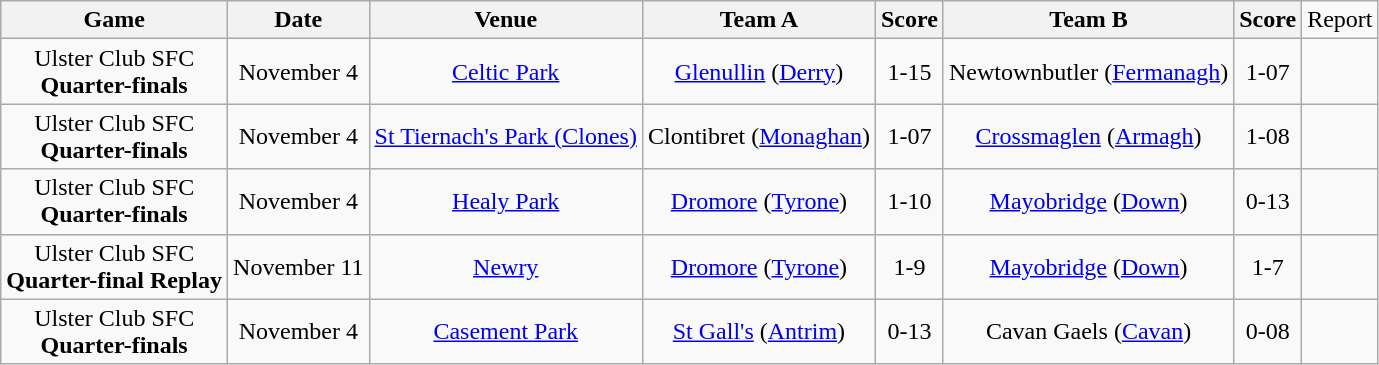<table class="wikitable">
<tr>
<th>Game</th>
<th>Date</th>
<th>Venue</th>
<th>Team A</th>
<th>Score</th>
<th>Team B</th>
<th>Score</th>
<td>Report</td>
</tr>
<tr align="center">
<td>Ulster Club SFC<br><strong>Quarter-finals</strong></td>
<td>November 4</td>
<td><a href='#'>Celtic Park</a></td>
<td><a href='#'>Glenullin</a> (<a href='#'>Derry</a>)</td>
<td>1-15</td>
<td>Newtownbutler (<a href='#'>Fermanagh</a>)</td>
<td>1-07</td>
<td></td>
</tr>
<tr align="center">
<td>Ulster Club SFC<br><strong>Quarter-finals</strong></td>
<td>November 4</td>
<td><a href='#'>St Tiernach's Park (Clones)</a></td>
<td>Clontibret (<a href='#'>Monaghan</a>)</td>
<td>1-07</td>
<td><a href='#'>Crossmaglen</a> (<a href='#'>Armagh</a>)</td>
<td>1-08</td>
<td></td>
</tr>
<tr align="center">
<td>Ulster Club SFC<br><strong>Quarter-finals</strong></td>
<td>November 4</td>
<td><a href='#'>Healy Park</a></td>
<td><a href='#'>Dromore</a> (<a href='#'>Tyrone</a>)</td>
<td>1-10</td>
<td><a href='#'>Mayobridge</a> (<a href='#'>Down</a>)</td>
<td>0-13</td>
<td></td>
</tr>
<tr align="center">
<td>Ulster Club SFC<br><strong>Quarter-final Replay</strong></td>
<td>November 11</td>
<td><a href='#'>Newry</a></td>
<td><a href='#'>Dromore</a> (<a href='#'>Tyrone</a>)</td>
<td>1-9</td>
<td><a href='#'>Mayobridge</a> (<a href='#'>Down</a>)</td>
<td>1-7</td>
<td></td>
</tr>
<tr align="center">
<td>Ulster Club SFC<br><strong>Quarter-finals</strong></td>
<td>November 4</td>
<td><a href='#'>Casement Park</a></td>
<td><a href='#'>St Gall's</a> (<a href='#'>Antrim</a>)</td>
<td>0-13</td>
<td>Cavan Gaels (<a href='#'>Cavan</a>)</td>
<td>0-08</td>
<td></td>
</tr>
</table>
